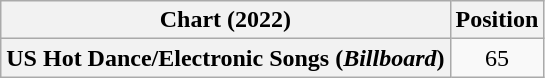<table class="wikitable plainrowheaders" style="text-align:center">
<tr>
<th scope="col">Chart (2022)</th>
<th scope="col">Position</th>
</tr>
<tr>
<th scope="row">US Hot Dance/Electronic Songs (<em>Billboard</em>)</th>
<td>65</td>
</tr>
</table>
